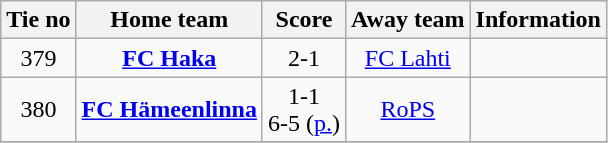<table class="wikitable" style="text-align:center">
<tr>
<th style= width="40px">Tie no</th>
<th style= width="150px">Home team</th>
<th style= width="60px">Score</th>
<th style= width="150px">Away team</th>
<th style= width="30px">Information</th>
</tr>
<tr>
<td>379</td>
<td><strong><a href='#'>FC Haka</a></strong></td>
<td>2-1</td>
<td><a href='#'>FC Lahti</a></td>
<td></td>
</tr>
<tr>
<td>380</td>
<td><strong><a href='#'>FC Hämeenlinna</a></strong></td>
<td>1-1<br> 6-5  (<a href='#'>p.</a>)</td>
<td><a href='#'>RoPS</a></td>
<td></td>
</tr>
<tr>
</tr>
</table>
